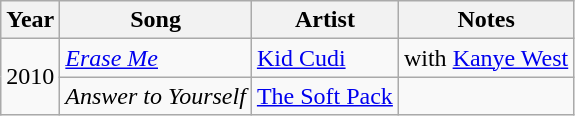<table class="wikitable">
<tr>
<th>Year</th>
<th>Song</th>
<th>Artist</th>
<th>Notes</th>
</tr>
<tr>
<td rowspan="2">2010</td>
<td><em><a href='#'>Erase Me</a></em></td>
<td><a href='#'>Kid Cudi</a></td>
<td>with <a href='#'>Kanye West</a></td>
</tr>
<tr>
<td><em>Answer to Yourself</em></td>
<td><a href='#'>The Soft Pack</a></td>
<td></td>
</tr>
</table>
